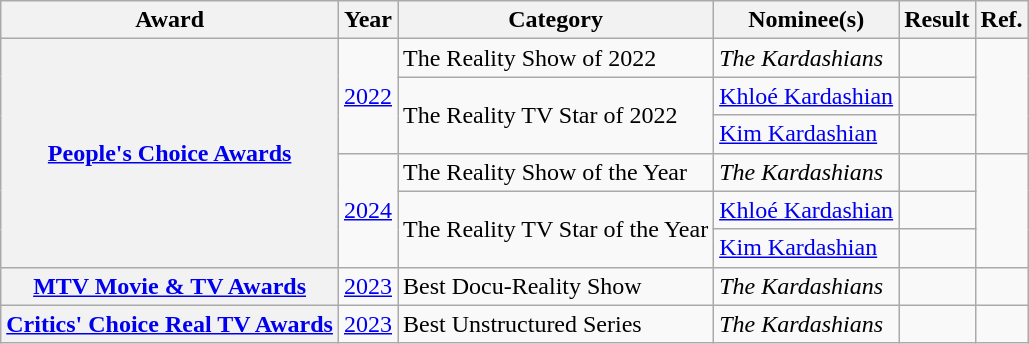<table class="wikitable plainrowheaders sortable">
<tr>
<th scope="col">Award</th>
<th scope="col">Year</th>
<th scope="col">Category</th>
<th scope="col">Nominee(s)</th>
<th scope="col">Result</th>
<th>Ref.</th>
</tr>
<tr>
<th scope="row" rowspan="6"><a href='#'>People's Choice Awards</a></th>
<td rowspan="3"><a href='#'>2022</a></td>
<td>The Reality Show of 2022</td>
<td><em>The Kardashians</em></td>
<td></td>
<td rowspan="3" style="text-align:center;"></td>
</tr>
<tr>
<td rowspan="2">The Reality TV Star of 2022</td>
<td><a href='#'>Khloé Kardashian</a></td>
<td></td>
</tr>
<tr>
<td><a href='#'>Kim Kardashian</a></td>
<td></td>
</tr>
<tr>
<td rowspan="3"><a href='#'>2024</a></td>
<td>The Reality Show of the Year</td>
<td><em>The Kardashians</em></td>
<td></td>
<td rowspan="3" style="text-align:center;"></td>
</tr>
<tr>
<td rowspan="2">The Reality TV Star of the Year</td>
<td><a href='#'>Khloé Kardashian</a></td>
<td></td>
</tr>
<tr>
<td><a href='#'>Kim Kardashian</a></td>
<td></td>
</tr>
<tr>
<th scope="row"><a href='#'>MTV Movie & TV Awards</a></th>
<td><a href='#'>2023</a></td>
<td>Best Docu-Reality Show</td>
<td><em>The Kardashians</em></td>
<td></td>
<td style="text-align:center;"></td>
</tr>
<tr>
<th scope="row"><a href='#'>Critics' Choice Real TV Awards</a></th>
<td><a href='#'>2023</a></td>
<td>Best Unstructured Series</td>
<td><em>The Kardashians</em></td>
<td></td>
<td style="text-align:center;"></td>
</tr>
</table>
